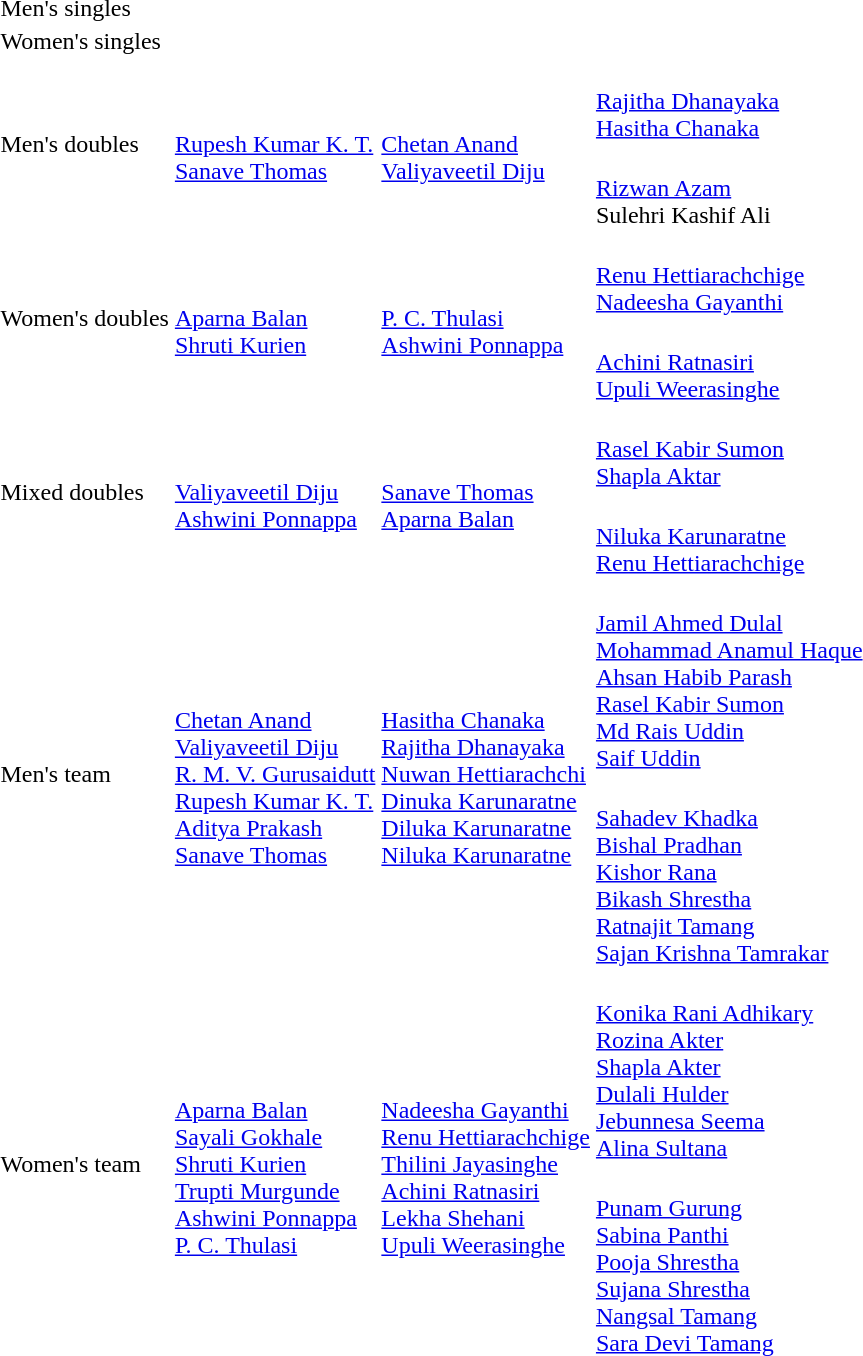<table>
<tr>
<td rowspan=2>Men's singles</td>
<td rowspan=2></td>
<td rowspan=2></td>
<td></td>
</tr>
<tr>
<td></td>
</tr>
<tr>
<td rowspan=2>Women's singles</td>
<td rowspan=2></td>
<td rowspan=2></td>
<td></td>
</tr>
<tr>
<td></td>
</tr>
<tr>
<td rowspan=2>Men's doubles</td>
<td rowspan=2><br><a href='#'>Rupesh Kumar K. T.</a><br><a href='#'>Sanave Thomas</a></td>
<td rowspan=2><br><a href='#'>Chetan Anand</a><br><a href='#'>Valiyaveetil Diju</a></td>
<td><br><a href='#'>Rajitha Dhanayaka</a><br><a href='#'>Hasitha Chanaka</a></td>
</tr>
<tr>
<td><br><a href='#'>Rizwan Azam</a><br>Sulehri Kashif Ali</td>
</tr>
<tr>
<td rowspan=2>Women's doubles</td>
<td rowspan=2><br><a href='#'>Aparna Balan</a><br><a href='#'>Shruti Kurien</a></td>
<td rowspan=2><br><a href='#'>P. C. Thulasi</a><br><a href='#'>Ashwini Ponnappa</a></td>
<td><br><a href='#'>Renu Hettiarachchige</a><br><a href='#'>Nadeesha Gayanthi</a></td>
</tr>
<tr>
<td><br><a href='#'>Achini Ratnasiri</a><br><a href='#'>Upuli Weerasinghe</a></td>
</tr>
<tr>
<td rowspan=2>Mixed doubles</td>
<td rowspan=2><br><a href='#'>Valiyaveetil Diju</a><br><a href='#'>Ashwini Ponnappa</a></td>
<td rowspan=2><br><a href='#'>Sanave Thomas</a><br><a href='#'>Aparna Balan</a></td>
<td><br><a href='#'>Rasel Kabir Sumon</a><br><a href='#'>Shapla Aktar</a></td>
</tr>
<tr>
<td><br><a href='#'>Niluka Karunaratne</a><br><a href='#'>Renu Hettiarachchige</a></td>
</tr>
<tr>
<td rowspan=2>Men's team</td>
<td rowspan=2><br><a href='#'>Chetan Anand</a><br><a href='#'>Valiyaveetil Diju</a><br><a href='#'>R. M. V. Gurusaidutt</a><br><a href='#'>Rupesh Kumar K. T.</a><br><a href='#'>Aditya Prakash</a><br><a href='#'>Sanave Thomas</a></td>
<td rowspan=2><br><a href='#'>Hasitha Chanaka</a><br><a href='#'>Rajitha Dhanayaka</a><br><a href='#'>Nuwan Hettiarachchi</a><br><a href='#'>Dinuka Karunaratne</a><br><a href='#'>Diluka Karunaratne</a><br><a href='#'>Niluka Karunaratne</a></td>
<td><br><a href='#'>Jamil Ahmed Dulal</a><br><a href='#'>Mohammad Anamul Haque</a><br><a href='#'>Ahsan Habib Parash</a><br><a href='#'>Rasel Kabir Sumon</a><br><a href='#'>Md Rais Uddin</a><br><a href='#'>Saif Uddin</a></td>
</tr>
<tr>
<td><br><a href='#'>Sahadev Khadka</a><br><a href='#'>Bishal Pradhan</a><br><a href='#'>Kishor Rana</a><br><a href='#'>Bikash Shrestha</a><br><a href='#'>Ratnajit Tamang</a><br><a href='#'>Sajan Krishna Tamrakar</a></td>
</tr>
<tr>
<td rowspan=2>Women's team</td>
<td rowspan=2><br><a href='#'>Aparna Balan</a><br><a href='#'>Sayali Gokhale</a><br><a href='#'>Shruti Kurien</a><br><a href='#'>Trupti Murgunde</a><br><a href='#'>Ashwini Ponnappa</a><br><a href='#'>P. C. Thulasi</a></td>
<td rowspan=2><br><a href='#'>Nadeesha Gayanthi</a><br><a href='#'>Renu Hettiarachchige</a><br><a href='#'>Thilini Jayasinghe</a><br><a href='#'>Achini Ratnasiri</a><br><a href='#'>Lekha Shehani</a><br><a href='#'>Upuli Weerasinghe</a></td>
<td><br><a href='#'>Konika Rani Adhikary</a><br><a href='#'>Rozina Akter</a><br><a href='#'>Shapla Akter</a><br><a href='#'>Dulali Hulder</a><br><a href='#'>Jebunnesa Seema</a><br><a href='#'>Alina Sultana</a></td>
</tr>
<tr>
<td><br><a href='#'>Punam Gurung</a><br><a href='#'>Sabina Panthi</a><br><a href='#'>Pooja Shrestha</a><br><a href='#'>Sujana Shrestha</a><br><a href='#'>Nangsal Tamang</a><br><a href='#'>Sara Devi Tamang</a></td>
</tr>
</table>
